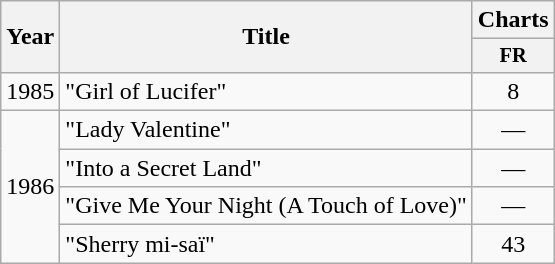<table class="wikitable">
<tr>
<th rowspan="2">Year</th>
<th rowspan="2">Title</th>
<th colspan="4">Charts</th>
</tr>
<tr style="width:3em;font-size:85%;">
<th>FR</th>
</tr>
<tr>
<td align="center">1985</td>
<td>"Girl of Lucifer"</td>
<td align="center">8</td>
</tr>
<tr>
<td align="center" rowspan="4">1986</td>
<td>"Lady Valentine"</td>
<td align="center">—</td>
</tr>
<tr>
<td>"Into a Secret Land"</td>
<td align="center">—</td>
</tr>
<tr>
<td>"Give Me Your Night (A Touch of Love)"</td>
<td align="center">—</td>
</tr>
<tr>
<td>"Sherry mi-saï"</td>
<td align="center">43</td>
</tr>
</table>
